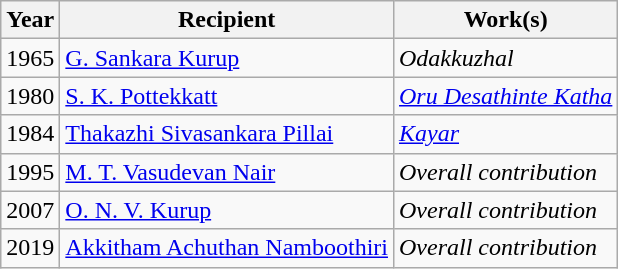<table class="wikitable">
<tr>
<th>Year</th>
<th>Recipient</th>
<th>Work(s)</th>
</tr>
<tr>
<td>1965</td>
<td><a href='#'>G. Sankara Kurup</a></td>
<td><em>Odakkuzhal</em></td>
</tr>
<tr>
<td>1980</td>
<td><a href='#'>S. K. Pottekkatt</a></td>
<td><em><a href='#'>Oru Desathinte Katha</a></em></td>
</tr>
<tr>
<td>1984</td>
<td><a href='#'>Thakazhi Sivasankara Pillai</a></td>
<td><em><a href='#'>Kayar</a></em></td>
</tr>
<tr>
<td>1995</td>
<td><a href='#'>M. T. Vasudevan Nair</a></td>
<td><em>Overall contribution</em></td>
</tr>
<tr>
<td>2007</td>
<td><a href='#'>O. N. V. Kurup</a></td>
<td><em>Overall contribution</em></td>
</tr>
<tr>
<td>2019</td>
<td><a href='#'>Akkitham Achuthan Namboothiri</a></td>
<td><em>Overall contribution</em></td>
</tr>
</table>
